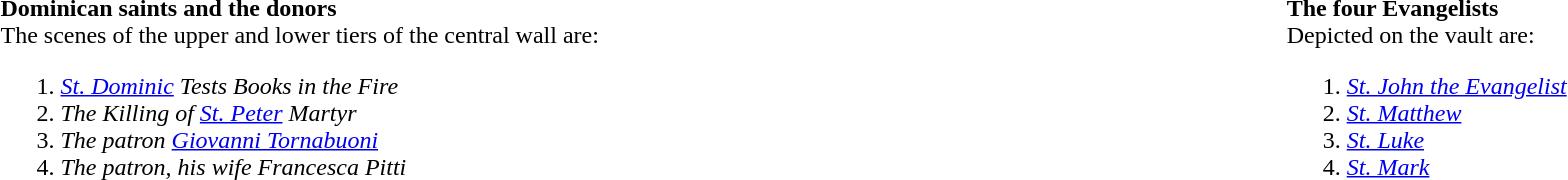<table style="width: 100%; align:top">
<tr>
<td valign=top><br><strong>Dominican saints and the donors</strong><br>The scenes of the upper and lower tiers of the central wall are:<ol><li><em><a href='#'>St. Dominic</a> Tests Books in the Fire</em></li><li><em>The Killing of <a href='#'>St. Peter</a> Martyr</em></li><li><em>The patron <a href='#'>Giovanni Tornabuoni</a></em></li><li><em>The patron, his wife Francesca Pitti</em></li></ol></td>
<td valign=top><br><strong>The four Evangelists</strong><br>Depicted on the vault are:<ol><li><em><a href='#'>St. John the Evangelist</a></em></li><li><em><a href='#'>St. Matthew</a></em></li><li><em><a href='#'>St. Luke</a></em></li><li><em><a href='#'>St. Mark</a></em></li></ol></td>
</tr>
</table>
